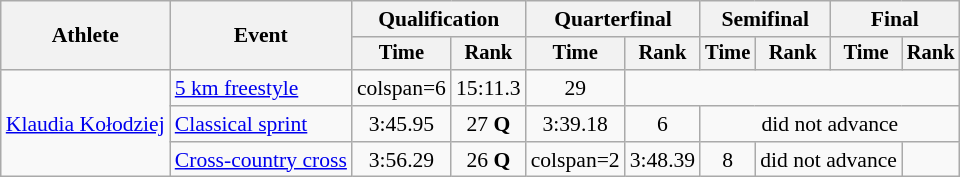<table class="wikitable" style="font-size:90%">
<tr>
<th rowspan="2">Athlete</th>
<th rowspan="2">Event</th>
<th colspan="2">Qualification</th>
<th colspan="2">Quarterfinal</th>
<th colspan="2">Semifinal</th>
<th colspan="2">Final</th>
</tr>
<tr style="font-size:95%">
<th>Time</th>
<th>Rank</th>
<th>Time</th>
<th>Rank</th>
<th>Time</th>
<th>Rank</th>
<th>Time</th>
<th>Rank</th>
</tr>
<tr align=center>
<td align=left rowspan=3><a href='#'>Klaudia Kołodziej</a></td>
<td align=left><a href='#'>5 km freestyle</a></td>
<td>colspan=6 </td>
<td>15:11.3</td>
<td>29</td>
</tr>
<tr align=center>
<td align=left><a href='#'>Classical sprint</a></td>
<td>3:45.95</td>
<td>27 <strong>Q</strong></td>
<td>3:39.18</td>
<td>6</td>
<td colspan=4>did not advance</td>
</tr>
<tr align=center>
<td align=left><a href='#'>Cross-country cross</a></td>
<td>3:56.29</td>
<td>26 <strong>Q</strong></td>
<td>colspan=2 </td>
<td>3:48.39</td>
<td>8</td>
<td colspan=2>did not advance</td>
</tr>
</table>
